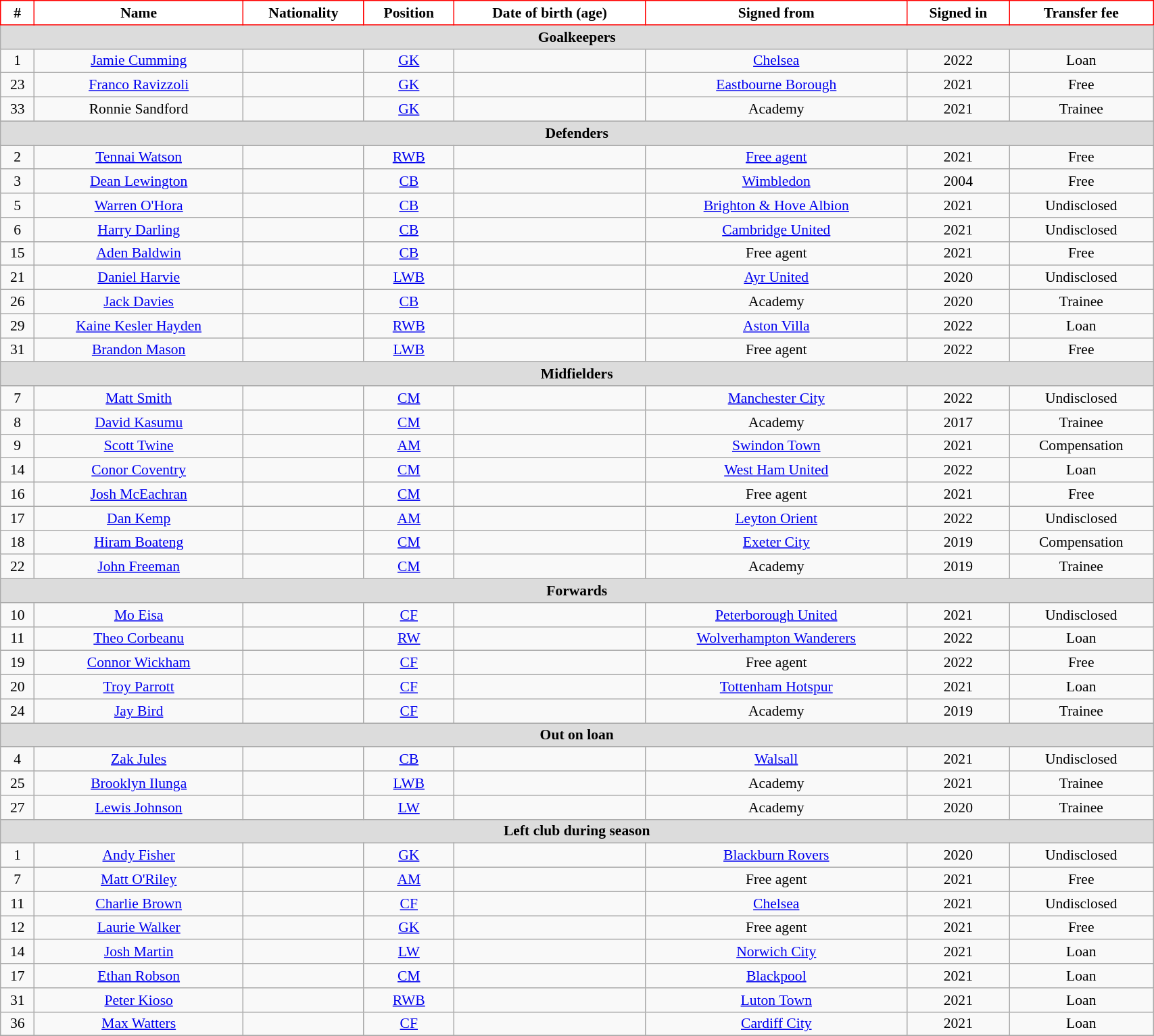<table class="wikitable" style="text-align:center; font-size:90%; width:90%;">
<tr>
<th style="color:black; background:white; border:1px solid red;">#</th>
<th style="color:black; background:white; border:1px solid red;">Name</th>
<th style="color:black; background:white; border:1px solid red;">Nationality</th>
<th style="color:black; background:white; border:1px solid red;">Position</th>
<th style="color:black; background:white; border:1px solid red;">Date of birth (age)</th>
<th style="color:black; background:white; border:1px solid red;">Signed from</th>
<th style="color:black; background:white; border:1px solid red;">Signed in</th>
<th style="color:black; background:white; border:1px solid red;">Transfer fee</th>
</tr>
<tr>
<th colspan="8" scope="row" style="background:#dcdcdc;">Goalkeepers</th>
</tr>
<tr>
<td>1</td>
<td><a href='#'>Jamie Cumming</a></td>
<td></td>
<td><a href='#'>GK</a></td>
<td></td>
<td> <a href='#'>Chelsea</a></td>
<td>2022</td>
<td>Loan</td>
</tr>
<tr>
<td>23</td>
<td><a href='#'>Franco Ravizzoli</a></td>
<td></td>
<td><a href='#'>GK</a></td>
<td></td>
<td> <a href='#'>Eastbourne Borough</a></td>
<td>2021</td>
<td>Free</td>
</tr>
<tr>
<td>33</td>
<td>Ronnie Sandford</td>
<td></td>
<td><a href='#'>GK</a></td>
<td></td>
<td>Academy</td>
<td>2021</td>
<td>Trainee</td>
</tr>
<tr>
<th colspan="8" scope="row" style="background:#dcdcdc;">Defenders</th>
</tr>
<tr>
<td>2</td>
<td><a href='#'>Tennai Watson</a></td>
<td></td>
<td><a href='#'>RWB</a></td>
<td></td>
<td><a href='#'>Free agent</a></td>
<td>2021</td>
<td>Free</td>
</tr>
<tr>
<td>3</td>
<td><a href='#'>Dean Lewington</a></td>
<td></td>
<td><a href='#'>CB</a></td>
<td></td>
<td> <a href='#'>Wimbledon</a></td>
<td>2004</td>
<td>Free</td>
</tr>
<tr>
<td>5</td>
<td><a href='#'>Warren O'Hora</a></td>
<td></td>
<td><a href='#'>CB</a></td>
<td></td>
<td> <a href='#'>Brighton & Hove Albion</a></td>
<td>2021</td>
<td>Undisclosed</td>
</tr>
<tr>
<td>6</td>
<td><a href='#'>Harry Darling</a></td>
<td></td>
<td><a href='#'>CB</a></td>
<td></td>
<td> <a href='#'>Cambridge United</a></td>
<td>2021</td>
<td>Undisclosed</td>
</tr>
<tr>
<td>15</td>
<td><a href='#'>Aden Baldwin</a></td>
<td></td>
<td><a href='#'>CB</a></td>
<td></td>
<td>Free agent</td>
<td>2021</td>
<td>Free</td>
</tr>
<tr>
<td>21</td>
<td><a href='#'>Daniel Harvie</a></td>
<td></td>
<td><a href='#'>LWB</a></td>
<td></td>
<td> <a href='#'>Ayr United</a></td>
<td>2020</td>
<td>Undisclosed</td>
</tr>
<tr>
<td>26</td>
<td><a href='#'>Jack Davies</a></td>
<td></td>
<td><a href='#'>CB</a></td>
<td></td>
<td>Academy</td>
<td>2020</td>
<td>Trainee</td>
</tr>
<tr>
<td>29</td>
<td><a href='#'>Kaine Kesler Hayden</a></td>
<td></td>
<td><a href='#'>RWB</a></td>
<td></td>
<td> <a href='#'>Aston Villa</a></td>
<td>2022</td>
<td>Loan</td>
</tr>
<tr>
<td>31</td>
<td><a href='#'>Brandon Mason</a></td>
<td></td>
<td><a href='#'>LWB</a></td>
<td></td>
<td>Free agent</td>
<td>2022</td>
<td>Free</td>
</tr>
<tr>
<th colspan="8" scope="row" style="background:#dcdcdc;">Midfielders</th>
</tr>
<tr>
<td>7</td>
<td><a href='#'>Matt Smith</a></td>
<td></td>
<td><a href='#'>CM</a></td>
<td></td>
<td> <a href='#'>Manchester City</a></td>
<td>2022</td>
<td>Undisclosed</td>
</tr>
<tr>
<td>8</td>
<td><a href='#'>David Kasumu</a></td>
<td></td>
<td><a href='#'>CM</a></td>
<td></td>
<td>Academy</td>
<td>2017</td>
<td>Trainee</td>
</tr>
<tr>
<td>9</td>
<td><a href='#'>Scott Twine</a></td>
<td></td>
<td><a href='#'>AM</a></td>
<td></td>
<td> <a href='#'>Swindon Town</a></td>
<td>2021</td>
<td>Compensation</td>
</tr>
<tr>
<td>14</td>
<td><a href='#'>Conor Coventry</a></td>
<td></td>
<td><a href='#'>CM</a></td>
<td></td>
<td> <a href='#'>West Ham United</a></td>
<td>2022</td>
<td>Loan</td>
</tr>
<tr>
<td>16</td>
<td><a href='#'>Josh McEachran</a></td>
<td></td>
<td><a href='#'>CM</a></td>
<td></td>
<td>Free agent</td>
<td>2021</td>
<td>Free</td>
</tr>
<tr>
<td>17</td>
<td><a href='#'>Dan Kemp</a></td>
<td></td>
<td><a href='#'>AM</a></td>
<td></td>
<td> <a href='#'>Leyton Orient</a></td>
<td>2022</td>
<td>Undisclosed</td>
</tr>
<tr>
<td>18</td>
<td><a href='#'>Hiram Boateng</a></td>
<td></td>
<td><a href='#'>CM</a></td>
<td></td>
<td> <a href='#'>Exeter City</a></td>
<td>2019</td>
<td>Compensation</td>
</tr>
<tr>
<td>22</td>
<td><a href='#'>John Freeman</a></td>
<td></td>
<td><a href='#'>CM</a></td>
<td></td>
<td>Academy</td>
<td>2019</td>
<td>Trainee</td>
</tr>
<tr>
<th colspan="8" scope="row" style="background:#dcdcdc;">Forwards</th>
</tr>
<tr>
<td>10</td>
<td><a href='#'>Mo Eisa</a></td>
<td></td>
<td><a href='#'>CF</a></td>
<td></td>
<td> <a href='#'>Peterborough United</a></td>
<td>2021</td>
<td>Undisclosed</td>
</tr>
<tr>
<td>11</td>
<td><a href='#'>Theo Corbeanu</a></td>
<td></td>
<td><a href='#'>RW</a></td>
<td></td>
<td> <a href='#'>Wolverhampton Wanderers</a></td>
<td>2022</td>
<td>Loan</td>
</tr>
<tr>
<td>19</td>
<td><a href='#'>Connor Wickham</a></td>
<td></td>
<td><a href='#'>CF</a></td>
<td></td>
<td>Free agent</td>
<td>2022</td>
<td>Free</td>
</tr>
<tr>
<td>20</td>
<td><a href='#'>Troy Parrott</a></td>
<td></td>
<td><a href='#'>CF</a></td>
<td></td>
<td> <a href='#'>Tottenham Hotspur</a></td>
<td>2021</td>
<td>Loan</td>
</tr>
<tr>
<td>24</td>
<td><a href='#'>Jay Bird</a></td>
<td></td>
<td><a href='#'>CF</a></td>
<td></td>
<td>Academy</td>
<td>2019</td>
<td>Trainee</td>
</tr>
<tr>
<th colspan="8" scope="row" style="background:#dcdcdc;">Out on loan</th>
</tr>
<tr>
<td>4</td>
<td><a href='#'>Zak Jules</a></td>
<td></td>
<td><a href='#'>CB</a></td>
<td></td>
<td> <a href='#'>Walsall</a></td>
<td>2021</td>
<td>Undisclosed</td>
</tr>
<tr>
<td>25</td>
<td><a href='#'>Brooklyn Ilunga</a></td>
<td></td>
<td><a href='#'>LWB</a></td>
<td></td>
<td>Academy</td>
<td>2021</td>
<td>Trainee</td>
</tr>
<tr>
<td>27</td>
<td><a href='#'>Lewis Johnson</a></td>
<td></td>
<td><a href='#'>LW</a></td>
<td></td>
<td>Academy</td>
<td>2020</td>
<td>Trainee</td>
</tr>
<tr>
<th colspan="8" scope="row" style="background:#dcdcdc;">Left club during season</th>
</tr>
<tr>
<td>1</td>
<td><a href='#'>Andy Fisher</a></td>
<td></td>
<td><a href='#'>GK</a></td>
<td></td>
<td> <a href='#'>Blackburn Rovers</a></td>
<td>2020</td>
<td>Undisclosed</td>
</tr>
<tr>
<td>7</td>
<td><a href='#'>Matt O'Riley</a></td>
<td></td>
<td><a href='#'>AM</a></td>
<td></td>
<td>Free agent</td>
<td>2021</td>
<td>Free</td>
</tr>
<tr>
<td>11</td>
<td><a href='#'>Charlie Brown</a></td>
<td></td>
<td><a href='#'>CF</a></td>
<td></td>
<td> <a href='#'>Chelsea</a></td>
<td>2021</td>
<td>Undisclosed</td>
</tr>
<tr>
<td>12</td>
<td><a href='#'>Laurie Walker</a></td>
<td></td>
<td><a href='#'>GK</a></td>
<td></td>
<td>Free agent</td>
<td>2021</td>
<td>Free</td>
</tr>
<tr>
<td>14</td>
<td><a href='#'>Josh Martin</a></td>
<td></td>
<td><a href='#'>LW</a></td>
<td></td>
<td> <a href='#'>Norwich City</a></td>
<td>2021</td>
<td>Loan</td>
</tr>
<tr>
<td>17</td>
<td><a href='#'>Ethan Robson</a></td>
<td></td>
<td><a href='#'>CM</a></td>
<td></td>
<td> <a href='#'>Blackpool</a></td>
<td>2021</td>
<td>Loan</td>
</tr>
<tr>
<td>31</td>
<td><a href='#'>Peter Kioso</a></td>
<td></td>
<td><a href='#'>RWB</a></td>
<td></td>
<td> <a href='#'>Luton Town</a></td>
<td>2021</td>
<td>Loan</td>
</tr>
<tr>
<td>36</td>
<td><a href='#'>Max Watters</a></td>
<td></td>
<td><a href='#'>CF</a></td>
<td></td>
<td> <a href='#'>Cardiff City</a></td>
<td>2021</td>
<td>Loan</td>
</tr>
<tr>
</tr>
</table>
